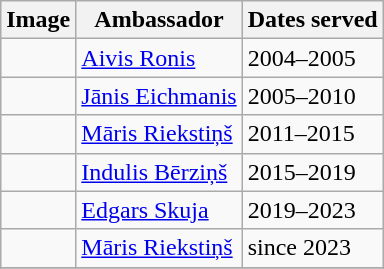<table class="wikitable">
<tr>
<th>Image</th>
<th>Ambassador</th>
<th>Dates served</th>
</tr>
<tr>
<td></td>
<td><a href='#'>Aivis Ronis</a></td>
<td>2004–2005</td>
</tr>
<tr>
<td></td>
<td><a href='#'>Jānis Eichmanis</a></td>
<td>2005–2010</td>
</tr>
<tr>
<td></td>
<td><a href='#'>Māris Riekstiņš</a></td>
<td>2011–2015</td>
</tr>
<tr>
<td></td>
<td><a href='#'>Indulis Bērziņš</a></td>
<td>2015–2019</td>
</tr>
<tr>
<td></td>
<td><a href='#'>Edgars Skuja</a></td>
<td>2019–2023</td>
</tr>
<tr>
<td></td>
<td><a href='#'>Māris Riekstiņš</a></td>
<td>since 2023</td>
</tr>
<tr>
</tr>
</table>
